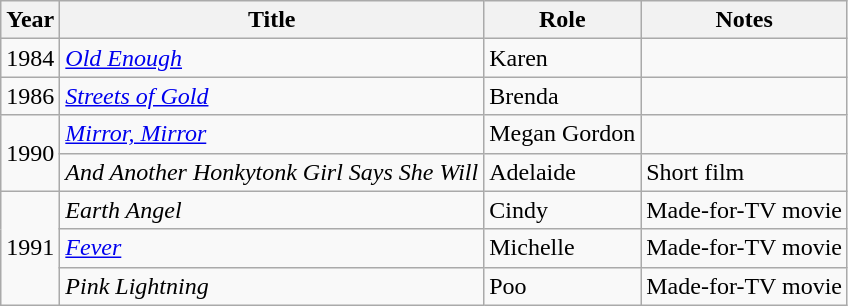<table class="wikitable sortable">
<tr>
<th>Year</th>
<th>Title</th>
<th>Role</th>
<th class="unsortable">Notes</th>
</tr>
<tr>
<td>1984</td>
<td><em><a href='#'>Old Enough</a></em></td>
<td>Karen</td>
<td></td>
</tr>
<tr>
<td>1986</td>
<td><em><a href='#'>Streets of Gold</a></em></td>
<td>Brenda</td>
<td></td>
</tr>
<tr>
<td rowspan="2">1990</td>
<td><em><a href='#'>Mirror, Mirror</a></em></td>
<td>Megan Gordon</td>
<td></td>
</tr>
<tr>
<td><em>And Another Honkytonk Girl Says She Will</em></td>
<td>Adelaide</td>
<td>Short film</td>
</tr>
<tr>
<td rowspan="3">1991</td>
<td><em>Earth Angel</em></td>
<td>Cindy</td>
<td>Made-for-TV movie</td>
</tr>
<tr>
<td><em><a href='#'>Fever</a></em></td>
<td>Michelle</td>
<td>Made-for-TV movie</td>
</tr>
<tr>
<td><em>Pink Lightning</em></td>
<td>Poo</td>
<td>Made-for-TV movie</td>
</tr>
</table>
